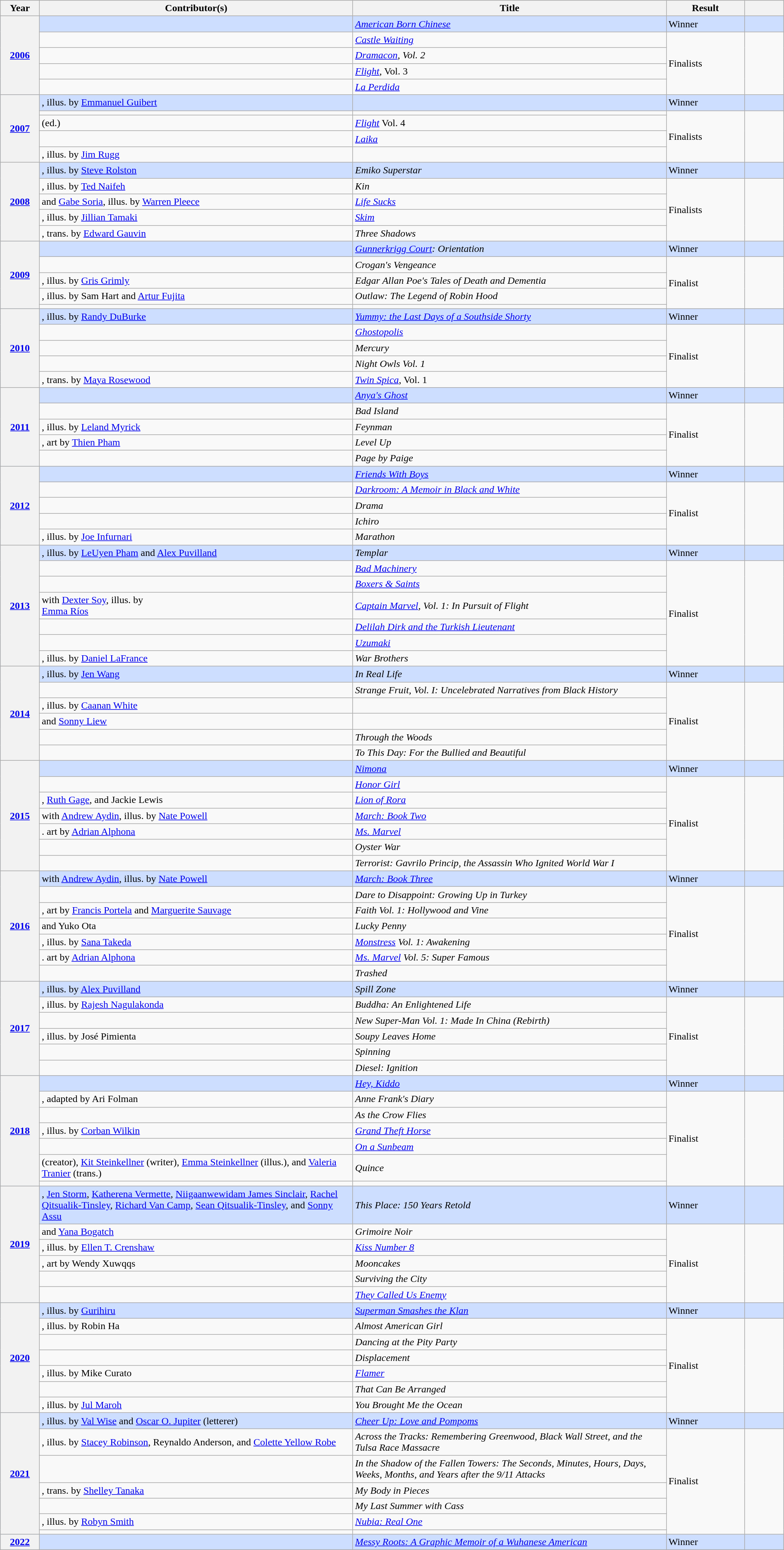<table class="wikitable sortable mw-collapsible" width="100%">
<tr>
<th scope=col width="5%">Year</th>
<th>Contributor(s)</th>
<th scope=col width="40%">Title</th>
<th scope=col width="10%">Result</th>
<th scope=col width="5%" class="unsortable"></th>
</tr>
<tr style="background:#cddeff">
<th scope=row rowspan="5"><a href='#'>2006</a></th>
<td></td>
<td><em><a href='#'>American Born Chinese</a></em></td>
<td>Winner</td>
<td></td>
</tr>
<tr>
<td></td>
<td><em><a href='#'>Castle Waiting</a></em></td>
<td rowspan="4">Finalists</td>
<td rowspan="4"></td>
</tr>
<tr>
<td></td>
<td><em><a href='#'>Dramacon</a>, Vol. 2</em></td>
</tr>
<tr>
<td></td>
<td><em><a href='#'>Flight</a>,</em> Vol. 3</td>
</tr>
<tr>
<td></td>
<td><em><a href='#'>La Perdida</a></em></td>
</tr>
<tr style="background:#cddeff">
<th scope=row rowspan="5"><a href='#'>2007</a></th>
<td>, illus. by <a href='#'>Emmanuel Guibert</a></td>
<td><em></em></td>
<td>Winner</td>
<td></td>
</tr>
<tr>
<td></td>
<td></td>
<td rowspan="4">Finalists</td>
<td rowspan="4"></td>
</tr>
<tr>
<td> (ed.)</td>
<td><em><a href='#'>Flight</a></em> Vol. 4</td>
</tr>
<tr>
<td></td>
<td><em><a href='#'>Laika</a></em></td>
</tr>
<tr>
<td>, illus. by <a href='#'>Jim Rugg</a></td>
<td></td>
</tr>
<tr style="background:#cddeff">
<th scope=row rowspan="5"><a href='#'>2008</a></th>
<td>, illus. by <a href='#'>Steve Rolston</a></td>
<td><em>Emiko Superstar</em></td>
<td>Winner</td>
<td></td>
</tr>
<tr>
<td>, illus. by <a href='#'>Ted Naifeh</a></td>
<td><em>Kin</em></td>
<td rowspan="4">Finalists</td>
<td rowspan="4"></td>
</tr>
<tr>
<td> and <a href='#'>Gabe Soria</a>, illus. by <a href='#'>Warren Pleece</a></td>
<td><em><a href='#'>Life Sucks</a></em></td>
</tr>
<tr>
<td>, illus. by <a href='#'>Jillian Tamaki</a></td>
<td><em><a href='#'>Skim</a></em></td>
</tr>
<tr>
<td>, trans. by <a href='#'>Edward Gauvin</a></td>
<td><em>Three Shadows</em></td>
</tr>
<tr style="background:#cddeff">
<th scope=row rowspan="5"><a href='#'>2009</a></th>
<td></td>
<td><em><a href='#'>Gunnerkrigg Court</a>: Orientation</em></td>
<td>Winner</td>
<td></td>
</tr>
<tr>
<td></td>
<td><em>Crogan's Vengeance</em></td>
<td rowspan="4">Finalist</td>
<td rowspan="4"></td>
</tr>
<tr>
<td>, illus. by <a href='#'>Gris Grimly</a></td>
<td><em>Edgar Allan Poe's Tales of Death and Dementia</em></td>
</tr>
<tr>
<td>, illus. by Sam Hart and <a href='#'>Artur Fujita</a></td>
<td><em>Outlaw: The Legend of Robin Hood</em></td>
</tr>
<tr>
<td></td>
<td></td>
</tr>
<tr style="background:#cddeff">
<th scope=row rowspan="5"><a href='#'>2010</a></th>
<td>, illus. by <a href='#'>Randy DuBurke</a></td>
<td><em><a href='#'>Yummy: the Last Days of a Southside Shorty</a></em></td>
<td>Winner</td>
<td></td>
</tr>
<tr>
<td></td>
<td><em><a href='#'>Ghostopolis</a></em></td>
<td rowspan="4">Finalist</td>
<td rowspan="4"></td>
</tr>
<tr>
<td></td>
<td><em>Mercury</em></td>
</tr>
<tr>
<td></td>
<td><em>Night Owls Vol. 1</em></td>
</tr>
<tr>
<td>, trans. by <a href='#'>Maya Rosewood</a></td>
<td><em><a href='#'>Twin Spica</a></em>, Vol. 1</td>
</tr>
<tr style="background:#cddeff">
<th scope=row rowspan="5"><a href='#'>2011</a></th>
<td></td>
<td><em><a href='#'>Anya's Ghost</a></em></td>
<td>Winner</td>
<td></td>
</tr>
<tr>
<td></td>
<td><em>Bad Island</em></td>
<td rowspan="4">Finalist</td>
<td rowspan="4"></td>
</tr>
<tr>
<td>, illus. by <a href='#'>Leland Myrick</a></td>
<td><em>Feynman</em></td>
</tr>
<tr>
<td>, art by <a href='#'>Thien Pham</a></td>
<td><em>Level Up</em></td>
</tr>
<tr>
<td></td>
<td><em>Page by Paige</em></td>
</tr>
<tr style="background:#cddeff">
<th scope=row rowspan="5"><a href='#'>2012</a></th>
<td></td>
<td><em><a href='#'>Friends With Boys</a></em></td>
<td>Winner</td>
<td></td>
</tr>
<tr>
<td></td>
<td><em><a href='#'>Darkroom: A Memoir in Black and White</a></em></td>
<td rowspan="4">Finalist</td>
<td rowspan="4"></td>
</tr>
<tr>
<td></td>
<td><em>Drama</em></td>
</tr>
<tr>
<td></td>
<td><em>Ichiro</em></td>
</tr>
<tr>
<td>, illus. by <a href='#'>Joe Infurnari</a></td>
<td><em>Marathon</em></td>
</tr>
<tr style="background:#cddeff">
<th scope=row rowspan="7"><a href='#'>2013</a></th>
<td>, illus. by <a href='#'>LeUyen Pham</a> and <a href='#'>Alex Puvilland</a></td>
<td><em>Templar</em></td>
<td>Winner</td>
<td></td>
</tr>
<tr>
<td></td>
<td><em><a href='#'>Bad Machinery</a></em></td>
<td rowspan="6">Finalist</td>
<td rowspan="6"></td>
</tr>
<tr>
<td></td>
<td><em><a href='#'>Boxers & Saints</a></em></td>
</tr>
<tr>
<td> with <a href='#'>Dexter Soy</a>, illus. by<br><a href='#'>Emma Ríos</a></td>
<td><em><a href='#'>Captain Marvel</a>, Vol. 1: In Pursuit of Flight</em></td>
</tr>
<tr>
<td></td>
<td><em><a href='#'>Delilah Dirk and the Turkish Lieutenant</a></em></td>
</tr>
<tr>
<td></td>
<td><em><a href='#'>Uzumaki</a></em></td>
</tr>
<tr>
<td>, illus. by <a href='#'>Daniel LaFrance</a></td>
<td><em>War Brothers</em></td>
</tr>
<tr style="background:#cddeff">
<th scope=row rowspan="6"><a href='#'>2014</a></th>
<td>, illus. by <a href='#'>Jen Wang</a></td>
<td><em>In Real Life</em></td>
<td>Winner</td>
<td></td>
</tr>
<tr>
<td></td>
<td><em>Strange Fruit, Vol. I: Uncelebrated Narratives from Black History</em></td>
<td rowspan="5">Finalist</td>
<td rowspan="5"></td>
</tr>
<tr>
<td>, illus. by <a href='#'>Caanan White</a></td>
<td></td>
</tr>
<tr>
<td> and <a href='#'>Sonny Liew</a></td>
<td></td>
</tr>
<tr>
<td></td>
<td><em>Through the Woods</em></td>
</tr>
<tr>
<td></td>
<td><em>To This Day: For the Bullied and Beautiful</em></td>
</tr>
<tr style="background:#cddeff">
<th scope=row rowspan="7"><a href='#'>2015</a></th>
<td></td>
<td><em><a href='#'>Nimona</a></em></td>
<td>Winner</td>
<td></td>
</tr>
<tr>
<td></td>
<td><em><a href='#'>Honor Girl</a></em></td>
<td rowspan="6">Finalist</td>
<td rowspan="6"></td>
</tr>
<tr>
<td>, <a href='#'>Ruth Gage</a>, and Jackie Lewis</td>
<td><em><a href='#'>Lion of Rora</a></em></td>
</tr>
<tr>
<td> with <a href='#'>Andrew Aydin</a>, illus. by <a href='#'>Nate Powell</a></td>
<td><em><a href='#'>March: Book Two</a></em></td>
</tr>
<tr>
<td>. art by <a href='#'>Adrian Alphona</a></td>
<td><em><a href='#'>Ms. Marvel</a></em></td>
</tr>
<tr>
<td></td>
<td><em>Oyster War</em></td>
</tr>
<tr>
<td></td>
<td><em>Terrorist: Gavrilo Princip, the Assassin Who Ignited World War I</em></td>
</tr>
<tr style="background:#cddeff">
<th scope=row rowspan="7"><a href='#'>2016</a></th>
<td> with <a href='#'>Andrew Aydin</a>, illus. by <a href='#'>Nate Powell</a></td>
<td><em><a href='#'>March: Book Three</a></em></td>
<td>Winner</td>
<td></td>
</tr>
<tr>
<td></td>
<td><em>Dare to Disappoint: Growing Up in Turkey</em></td>
<td rowspan="6">Finalist</td>
<td rowspan="6"></td>
</tr>
<tr>
<td>, art by <a href='#'>Francis Portela</a> and <a href='#'>Marguerite Sauvage</a></td>
<td><em>Faith Vol. 1: Hollywood and Vine</em></td>
</tr>
<tr>
<td> and Yuko Ota</td>
<td><em>Lucky Penny</em></td>
</tr>
<tr>
<td>, illus. by <a href='#'>Sana Takeda</a></td>
<td><em><a href='#'>Monstress</a> Vol. 1: Awakening</em></td>
</tr>
<tr>
<td>. art by <a href='#'>Adrian Alphona</a></td>
<td><em><a href='#'>Ms. Marvel</a> Vol. 5: Super Famous</em></td>
</tr>
<tr>
<td></td>
<td><em>Trashed</em></td>
</tr>
<tr style="background:#cddeff">
<th scope=row rowspan="6"><a href='#'>2017</a></th>
<td>, illus. by <a href='#'>Alex Puvilland</a></td>
<td><em>Spill Zone</em></td>
<td>Winner</td>
<td></td>
</tr>
<tr>
<td>, illus. by <a href='#'>Rajesh Nagulakonda</a></td>
<td><em>Buddha: An Enlightened Life</em></td>
<td rowspan="5">Finalist</td>
<td rowspan="5"></td>
</tr>
<tr>
<td></td>
<td><em>New Super-Man Vol. 1: Made In China (Rebirth)</em></td>
</tr>
<tr>
<td>, illus. by José Pimienta</td>
<td><em>Soupy Leaves Home</em></td>
</tr>
<tr>
<td></td>
<td><em>Spinning</em></td>
</tr>
<tr>
<td></td>
<td><em>Diesel: Ignition</em></td>
</tr>
<tr style="background:#cddeff">
<th scope=row rowspan="7"><a href='#'>2018</a></th>
<td></td>
<td><em><a href='#'>Hey, Kiddo</a></em></td>
<td>Winner</td>
<td></td>
</tr>
<tr>
<td>, adapted by Ari Folman</td>
<td><em>Anne Frank's Diary</em></td>
<td rowspan="6">Finalist</td>
<td rowspan="6"></td>
</tr>
<tr>
<td></td>
<td><em>As the Crow Flies</em></td>
</tr>
<tr>
<td>, illus. by <a href='#'>Corban Wilkin</a></td>
<td><em><a href='#'>Grand Theft Horse</a></em></td>
</tr>
<tr>
<td></td>
<td><em><a href='#'>On a Sunbeam</a></em></td>
</tr>
<tr>
<td> (creator), <a href='#'>Kit Steinkellner</a> (writer), <a href='#'>Emma Steinkellner</a> (illus.), and <a href='#'>Valeria Tranier</a> (trans.)</td>
<td><em>Quince</em></td>
</tr>
<tr>
<td></td>
<td><em></em></td>
</tr>
<tr style="background:#cddeff">
<th scope=row rowspan="6"><a href='#'>2019</a></th>
<td>, <a href='#'>Jen Storm</a>, <a href='#'>Katherena Vermette</a>, <a href='#'>Niigaanwewidam James Sinclair</a>, <a href='#'>Rachel Qitsualik-Tinsley</a>, <a href='#'>Richard Van Camp</a>, <a href='#'>Sean Qitsualik-Tinsley</a>, and <a href='#'>Sonny Assu</a></td>
<td><em>This Place: 150 Years Retold</em></td>
<td>Winner</td>
<td></td>
</tr>
<tr>
<td> and <a href='#'>Yana Bogatch</a></td>
<td><em>Grimoire Noir</em></td>
<td rowspan="5">Finalist</td>
<td rowspan="5"></td>
</tr>
<tr>
<td>, illus. by <a href='#'>Ellen T. Crenshaw</a></td>
<td><em><a href='#'>Kiss Number 8</a></em></td>
</tr>
<tr>
<td>, art by Wendy Xuwqqs</td>
<td><em>Mooncakes</em></td>
</tr>
<tr>
<td></td>
<td><em>Surviving the City</em></td>
</tr>
<tr>
<td></td>
<td><em><a href='#'>They Called Us Enemy</a></em></td>
</tr>
<tr style="background:#cddeff">
<th scope=row rowspan="7"><a href='#'>2020</a></th>
<td>, illus. by <a href='#'>Gurihiru</a></td>
<td><em><a href='#'>Superman Smashes the Klan</a></em></td>
<td>Winner</td>
<td></td>
</tr>
<tr>
<td>, illus. by Robin Ha</td>
<td><em>Almost American Girl</em></td>
<td rowspan="6">Finalist</td>
<td rowspan="6"></td>
</tr>
<tr>
<td></td>
<td><em>Dancing at the Pity Party</em></td>
</tr>
<tr>
<td></td>
<td><em>Displacement</em></td>
</tr>
<tr>
<td>, illus. by Mike Curato</td>
<td><em><a href='#'>Flamer</a></em></td>
</tr>
<tr>
<td></td>
<td><em>That Can Be Arranged</em></td>
</tr>
<tr>
<td>, illus. by <a href='#'>Jul Maroh</a></td>
<td><em>You Brought Me the Ocean</em></td>
</tr>
<tr style="background:#cddeff">
<th scope=row rowspan="7"><a href='#'>2021</a></th>
<td>, illus. by <a href='#'>Val Wise</a> and <a href='#'>Oscar O. Jupiter</a> (letterer)</td>
<td><em><a href='#'>Cheer Up: Love and Pompoms</a></em></td>
<td>Winner</td>
<td></td>
</tr>
<tr>
<td>, illus. by <a href='#'>Stacey Robinson</a>, Reynaldo Anderson, and <a href='#'>Colette Yellow Robe</a></td>
<td><em>Across the Tracks: Remembering Greenwood, Black Wall Street, and the Tulsa Race Massacre</em></td>
<td rowspan="6">Finalist</td>
<td rowspan="6"></td>
</tr>
<tr>
<td></td>
<td><em>In the Shadow of the Fallen Towers: The Seconds, Minutes, Hours, Days, Weeks, Months, and Years after the 9/11 Attacks</em></td>
</tr>
<tr>
<td>, trans. by <a href='#'>Shelley Tanaka</a></td>
<td><em>My Body in Pieces</em></td>
</tr>
<tr>
<td></td>
<td><em>My Last Summer with Cass</em></td>
</tr>
<tr>
<td>, illus. by <a href='#'>Robyn Smith</a></td>
<td><em><a href='#'>Nubia: Real One</a></em></td>
</tr>
<tr>
<td></td>
<td></td>
</tr>
<tr style="background:#cddeff">
<th><a href='#'>2022</a></th>
<td></td>
<td><em><a href='#'>Messy Roots: A Graphic Memoir of a Wuhanese American</a></em></td>
<td>Winner</td>
<td></td>
</tr>
</table>
